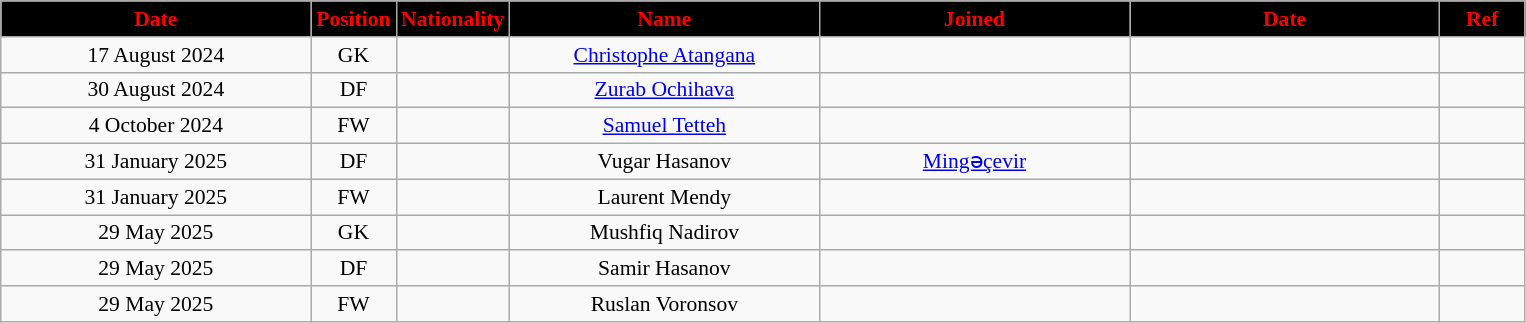<table class="wikitable"  style="text-align:center; font-size:90%; ">
<tr>
<th style="background:#000000; color:#FF0000; width:200px;">Date</th>
<th style="background:#000000; color:#FF0000; width:50px;">Position</th>
<th style="background:#000000; color:#FF0000; width:50px;">Nationality</th>
<th style="background:#000000; color:#FF0000; width:200px;">Name</th>
<th style="background:#000000; color:#FF0000; width:200px;">Joined</th>
<th style="background:#000000; color:#FF0000; width:200px;">Date</th>
<th style="background:#000000; color:#FF0000; width:50px;">Ref</th>
</tr>
<tr>
<td>17 August 2024</td>
<td>GK</td>
<td></td>
<td><a href='#'>Christophe Atangana</a></td>
<td></td>
<td></td>
<td></td>
</tr>
<tr>
<td>30 August 2024</td>
<td>DF</td>
<td></td>
<td><a href='#'>Zurab Ochihava</a></td>
<td></td>
<td></td>
<td></td>
</tr>
<tr>
<td>4 October 2024</td>
<td>FW</td>
<td></td>
<td><a href='#'>Samuel Tetteh</a></td>
<td></td>
<td></td>
<td></td>
</tr>
<tr>
<td>31 January 2025</td>
<td>DF</td>
<td></td>
<td>Vugar Hasanov</td>
<td><a href='#'>Mingəçevir</a></td>
<td></td>
<td></td>
</tr>
<tr>
<td>31 January 2025</td>
<td>FW</td>
<td></td>
<td>Laurent Mendy</td>
<td></td>
<td></td>
<td></td>
</tr>
<tr>
<td>29 May 2025</td>
<td>GK</td>
<td></td>
<td>Mushfiq Nadirov</td>
<td></td>
<td></td>
<td></td>
</tr>
<tr>
<td>29 May 2025</td>
<td>DF</td>
<td></td>
<td>Samir Hasanov</td>
<td></td>
<td></td>
<td></td>
</tr>
<tr>
<td>29 May 2025</td>
<td>FW</td>
<td></td>
<td>Ruslan Voronsov</td>
<td></td>
<td></td>
<td></td>
</tr>
</table>
